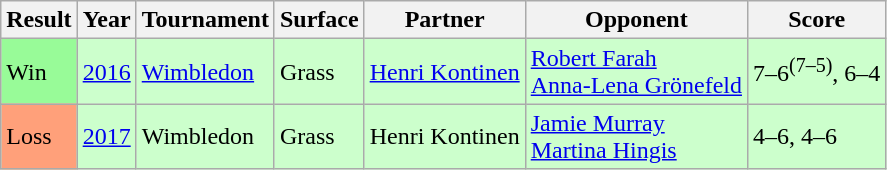<table class="sortable wikitable">
<tr>
<th>Result</th>
<th>Year</th>
<th>Tournament</th>
<th>Surface</th>
<th>Partner</th>
<th>Opponent</th>
<th class="unsortable">Score</th>
</tr>
<tr bgcolor=#CCFFCC>
<td bgcolor="98FB98">Win</td>
<td><a href='#'>2016</a></td>
<td><a href='#'>Wimbledon</a></td>
<td>Grass</td>
<td> <a href='#'>Henri Kontinen</a></td>
<td> <a href='#'>Robert Farah</a><br> <a href='#'>Anna-Lena Grönefeld</a></td>
<td>7–6<sup>(7–5)</sup>, 6–4</td>
</tr>
<tr bgcolor=#CCFFCC>
<td bgcolor=ffa07a>Loss</td>
<td><a href='#'>2017</a></td>
<td>Wimbledon</td>
<td>Grass</td>
<td> Henri Kontinen</td>
<td> <a href='#'>Jamie Murray</a><br> <a href='#'>Martina Hingis</a></td>
<td>4–6, 4–6</td>
</tr>
</table>
